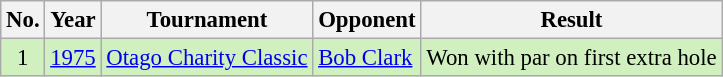<table class="wikitable" style="font-size:95%;">
<tr>
<th>No.</th>
<th>Year</th>
<th>Tournament</th>
<th>Opponent</th>
<th>Result</th>
</tr>
<tr style="background:#D0F0C0;">
<td align=center>1</td>
<td><a href='#'>1975</a></td>
<td><a href='#'>Otago Charity Classic</a></td>
<td> <a href='#'>Bob Clark</a></td>
<td>Won with par on first extra hole</td>
</tr>
</table>
